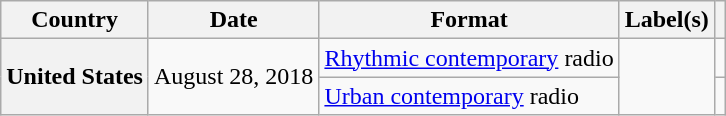<table class="wikitable plainrowheaders">
<tr>
<th>Country</th>
<th>Date</th>
<th>Format</th>
<th>Label(s)</th>
<th></th>
</tr>
<tr>
<th scope="row" rowspan=2>United States</th>
<td rowspan=2>August 28, 2018</td>
<td><a href='#'>Rhythmic contemporary</a> radio</td>
<td rowspan=2></td>
<td></td>
</tr>
<tr>
<td><a href='#'>Urban contemporary</a> radio</td>
<td></td>
</tr>
</table>
